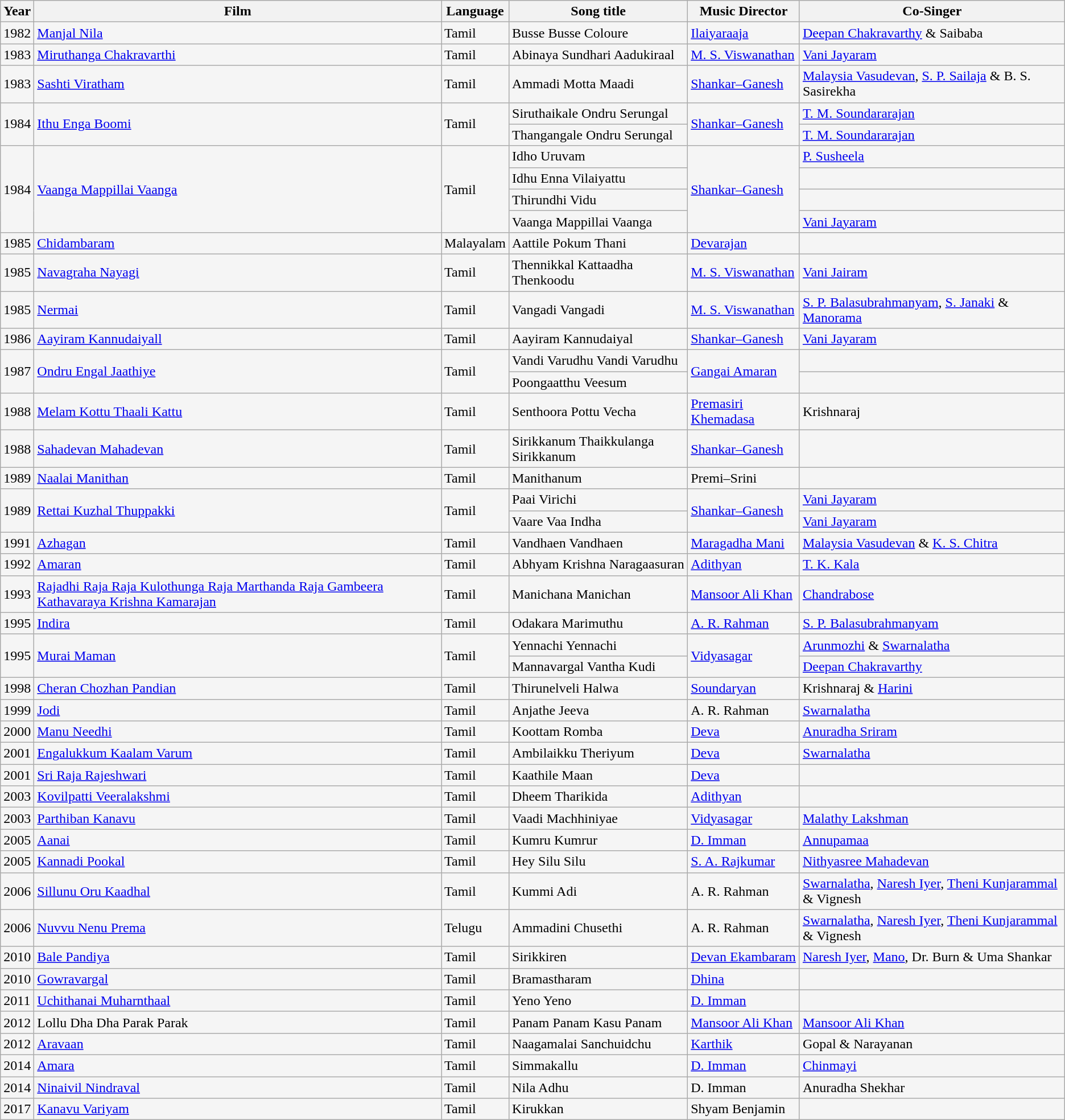<table class="wikitable sortable" style="background:#f5f5f5;">
<tr>
<th>Year</th>
<th>Film</th>
<th>Language</th>
<th>Song title</th>
<th>Music Director</th>
<th>Co-Singer</th>
</tr>
<tr>
<td>1982</td>
<td><a href='#'>Manjal Nila</a></td>
<td>Tamil</td>
<td>Busse Busse Coloure</td>
<td><a href='#'>Ilaiyaraaja</a></td>
<td><a href='#'>Deepan Chakravarthy</a> & Saibaba</td>
</tr>
<tr>
<td>1983</td>
<td><a href='#'>Miruthanga Chakravarthi</a></td>
<td>Tamil</td>
<td>Abinaya Sundhari Aadukiraal</td>
<td><a href='#'>M. S. Viswanathan</a></td>
<td><a href='#'>Vani Jayaram</a></td>
</tr>
<tr>
<td>1983</td>
<td><a href='#'>Sashti Viratham</a></td>
<td>Tamil</td>
<td>Ammadi Motta Maadi</td>
<td><a href='#'>Shankar–Ganesh</a></td>
<td><a href='#'>Malaysia Vasudevan</a>, <a href='#'>S. P. Sailaja</a> & B. S. Sasirekha</td>
</tr>
<tr>
<td rowspan=2>1984</td>
<td rowspan=2><a href='#'>Ithu Enga Boomi</a></td>
<td rowspan=2>Tamil</td>
<td>Siruthaikale Ondru Serungal</td>
<td rowspan=2><a href='#'>Shankar–Ganesh</a></td>
<td><a href='#'>T. M. Soundararajan</a></td>
</tr>
<tr>
<td>Thangangale Ondru Serungal</td>
<td><a href='#'>T. M. Soundararajan</a></td>
</tr>
<tr>
<td rowspan=4>1984</td>
<td rowspan=4><a href='#'>Vaanga Mappillai Vaanga</a></td>
<td rowspan=4>Tamil</td>
<td>Idho Uruvam</td>
<td rowspan=4><a href='#'>Shankar–Ganesh</a></td>
<td><a href='#'>P. Susheela</a></td>
</tr>
<tr>
<td>Idhu Enna Vilaiyattu</td>
<td></td>
</tr>
<tr>
<td>Thirundhi Vidu</td>
<td></td>
</tr>
<tr>
<td>Vaanga Mappillai Vaanga</td>
<td><a href='#'>Vani Jayaram</a></td>
</tr>
<tr>
<td>1985</td>
<td><a href='#'>Chidambaram</a></td>
<td>Malayalam</td>
<td>Aattile Pokum Thani</td>
<td><a href='#'>Devarajan</a></td>
<td></td>
</tr>
<tr>
<td>1985</td>
<td><a href='#'>Navagraha Nayagi</a></td>
<td>Tamil</td>
<td>Thennikkal Kattaadha Thenkoodu</td>
<td><a href='#'>M. S. Viswanathan</a></td>
<td><a href='#'>Vani Jairam</a></td>
</tr>
<tr>
<td>1985</td>
<td><a href='#'>Nermai</a></td>
<td>Tamil</td>
<td>Vangadi Vangadi</td>
<td><a href='#'>M. S. Viswanathan</a></td>
<td><a href='#'>S. P. Balasubrahmanyam</a>, <a href='#'>S. Janaki</a> & <a href='#'>Manorama</a></td>
</tr>
<tr>
<td>1986</td>
<td><a href='#'>Aayiram Kannudaiyall</a></td>
<td>Tamil</td>
<td>Aayiram Kannudaiyal</td>
<td><a href='#'>Shankar–Ganesh</a></td>
<td><a href='#'>Vani Jayaram</a></td>
</tr>
<tr>
<td rowspan=2>1987</td>
<td rowspan=2><a href='#'>Ondru Engal Jaathiye</a></td>
<td rowspan=2>Tamil</td>
<td>Vandi Varudhu Vandi Varudhu</td>
<td rowspan=2><a href='#'>Gangai Amaran</a></td>
<td></td>
</tr>
<tr>
<td>Poongaatthu Veesum</td>
<td></td>
</tr>
<tr>
<td>1988</td>
<td><a href='#'>Melam Kottu Thaali Kattu</a></td>
<td>Tamil</td>
<td>Senthoora Pottu Vecha</td>
<td><a href='#'>Premasiri Khemadasa</a></td>
<td>Krishnaraj</td>
</tr>
<tr>
<td>1988</td>
<td><a href='#'>Sahadevan Mahadevan</a></td>
<td>Tamil</td>
<td>Sirikkanum Thaikkulanga Sirikkanum</td>
<td><a href='#'>Shankar–Ganesh</a></td>
<td></td>
</tr>
<tr>
<td>1989</td>
<td><a href='#'>Naalai Manithan</a></td>
<td>Tamil</td>
<td>Manithanum</td>
<td>Premi–Srini</td>
<td></td>
</tr>
<tr>
<td rowspan=2>1989</td>
<td rowspan=2><a href='#'>Rettai Kuzhal Thuppakki</a></td>
<td rowspan=2>Tamil</td>
<td>Paai Virichi</td>
<td rowspan=2><a href='#'>Shankar–Ganesh</a></td>
<td><a href='#'>Vani Jayaram</a></td>
</tr>
<tr>
<td>Vaare Vaa Indha</td>
<td><a href='#'>Vani Jayaram</a></td>
</tr>
<tr>
<td>1991</td>
<td><a href='#'>Azhagan</a></td>
<td>Tamil</td>
<td>Vandhaen Vandhaen</td>
<td><a href='#'>Maragadha Mani</a></td>
<td><a href='#'>Malaysia Vasudevan</a> & <a href='#'>K. S. Chitra</a></td>
</tr>
<tr>
<td>1992</td>
<td><a href='#'>Amaran</a></td>
<td>Tamil</td>
<td>Abhyam Krishna Naragaasuran</td>
<td><a href='#'>Adithyan</a></td>
<td><a href='#'>T. K. Kala</a></td>
</tr>
<tr>
<td>1993</td>
<td><a href='#'>Rajadhi Raja Raja Kulothunga Raja Marthanda Raja Gambeera Kathavaraya Krishna Kamarajan</a></td>
<td>Tamil</td>
<td>Manichana Manichan</td>
<td><a href='#'>Mansoor Ali Khan</a></td>
<td><a href='#'>Chandrabose</a></td>
</tr>
<tr>
<td>1995</td>
<td><a href='#'>Indira</a></td>
<td>Tamil</td>
<td>Odakara Marimuthu</td>
<td><a href='#'>A. R. Rahman</a></td>
<td><a href='#'>S. P. Balasubrahmanyam</a></td>
</tr>
<tr>
<td rowspan=2>1995</td>
<td rowspan=2><a href='#'>Murai Maman</a></td>
<td rowspan=2>Tamil</td>
<td>Yennachi Yennachi</td>
<td rowspan=2><a href='#'>Vidyasagar</a></td>
<td><a href='#'>Arunmozhi</a> & <a href='#'>Swarnalatha</a></td>
</tr>
<tr>
<td>Mannavargal Vantha Kudi</td>
<td><a href='#'>Deepan Chakravarthy</a></td>
</tr>
<tr>
<td>1998</td>
<td><a href='#'>Cheran Chozhan Pandian</a></td>
<td>Tamil</td>
<td>Thirunelveli Halwa</td>
<td><a href='#'>Soundaryan</a></td>
<td>Krishnaraj & <a href='#'>Harini</a></td>
</tr>
<tr>
<td>1999</td>
<td><a href='#'>Jodi</a></td>
<td>Tamil</td>
<td>Anjathe Jeeva</td>
<td>A. R. Rahman</td>
<td><a href='#'>Swarnalatha</a></td>
</tr>
<tr>
<td>2000</td>
<td><a href='#'>Manu Needhi</a></td>
<td>Tamil</td>
<td>Koottam Romba</td>
<td><a href='#'>Deva</a></td>
<td><a href='#'>Anuradha Sriram</a></td>
</tr>
<tr>
<td>2001</td>
<td><a href='#'>Engalukkum Kaalam Varum</a></td>
<td>Tamil</td>
<td>Ambilaikku Theriyum</td>
<td><a href='#'>Deva</a></td>
<td><a href='#'>Swarnalatha</a></td>
</tr>
<tr>
<td>2001</td>
<td><a href='#'>Sri Raja Rajeshwari</a></td>
<td>Tamil</td>
<td>Kaathile Maan</td>
<td><a href='#'>Deva</a></td>
<td></td>
</tr>
<tr>
<td>2003</td>
<td><a href='#'>Kovilpatti Veeralakshmi</a></td>
<td>Tamil</td>
<td>Dheem Tharikida</td>
<td><a href='#'>Adithyan</a></td>
<td></td>
</tr>
<tr>
<td>2003</td>
<td><a href='#'>Parthiban Kanavu</a></td>
<td>Tamil</td>
<td>Vaadi Machhiniyae</td>
<td><a href='#'>Vidyasagar</a></td>
<td><a href='#'>Malathy Lakshman</a></td>
</tr>
<tr>
<td>2005</td>
<td><a href='#'>Aanai</a></td>
<td>Tamil</td>
<td>Kumru Kumrur</td>
<td><a href='#'>D. Imman</a></td>
<td><a href='#'>Annupamaa</a></td>
</tr>
<tr>
<td>2005</td>
<td><a href='#'>Kannadi Pookal</a></td>
<td>Tamil</td>
<td>Hey Silu Silu</td>
<td><a href='#'>S. A. Rajkumar</a></td>
<td><a href='#'>Nithyasree Mahadevan</a></td>
</tr>
<tr>
<td>2006</td>
<td><a href='#'>Sillunu Oru Kaadhal</a></td>
<td>Tamil</td>
<td>Kummi Adi</td>
<td>A. R. Rahman</td>
<td><a href='#'>Swarnalatha</a>, <a href='#'>Naresh Iyer</a>, <a href='#'>Theni Kunjarammal</a> & Vignesh</td>
</tr>
<tr>
<td>2006</td>
<td><a href='#'>Nuvvu Nenu Prema</a></td>
<td>Telugu</td>
<td>Ammadini Chusethi</td>
<td>A. R. Rahman</td>
<td><a href='#'>Swarnalatha</a>, <a href='#'>Naresh Iyer</a>, <a href='#'>Theni Kunjarammal</a> & Vignesh</td>
</tr>
<tr>
<td>2010</td>
<td><a href='#'>Bale Pandiya</a></td>
<td>Tamil</td>
<td>Sirikkiren</td>
<td><a href='#'>Devan Ekambaram</a></td>
<td><a href='#'>Naresh Iyer</a>, <a href='#'>Mano</a>, Dr. Burn & Uma Shankar</td>
</tr>
<tr>
<td>2010</td>
<td><a href='#'>Gowravargal</a></td>
<td>Tamil</td>
<td>Bramastharam</td>
<td><a href='#'>Dhina</a></td>
<td></td>
</tr>
<tr>
<td>2011</td>
<td><a href='#'>Uchithanai Muharnthaal</a></td>
<td>Tamil</td>
<td>Yeno Yeno</td>
<td><a href='#'>D. Imman</a></td>
<td></td>
</tr>
<tr>
<td>2012</td>
<td>Lollu Dha Dha Parak Parak</td>
<td>Tamil</td>
<td>Panam Panam Kasu Panam</td>
<td><a href='#'>Mansoor Ali Khan</a></td>
<td><a href='#'>Mansoor Ali Khan</a></td>
</tr>
<tr>
<td>2012</td>
<td><a href='#'>Aravaan</a></td>
<td>Tamil</td>
<td>Naagamalai Sanchuidchu</td>
<td><a href='#'>Karthik</a></td>
<td>Gopal & Narayanan</td>
</tr>
<tr>
<td>2014</td>
<td><a href='#'>Amara</a></td>
<td>Tamil</td>
<td>Simmakallu</td>
<td><a href='#'>D. Imman</a></td>
<td><a href='#'>Chinmayi</a></td>
</tr>
<tr>
<td>2014</td>
<td><a href='#'>Ninaivil Nindraval</a></td>
<td>Tamil</td>
<td>Nila Adhu</td>
<td>D. Imman</td>
<td>Anuradha Shekhar</td>
</tr>
<tr>
<td>2017</td>
<td><a href='#'>Kanavu Variyam</a></td>
<td>Tamil</td>
<td>Kirukkan</td>
<td>Shyam Benjamin</td>
<td></td>
</tr>
</table>
